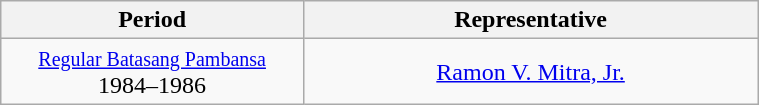<table class="wikitable" style="text-align:center; width:40%;">
<tr>
<th width="40%">Period</th>
<th>Representative</th>
</tr>
<tr>
<td><small><a href='#'>Regular Batasang Pambansa</a></small><br>1984–1986</td>
<td><a href='#'>Ramon V. Mitra, Jr.</a></td>
</tr>
</table>
